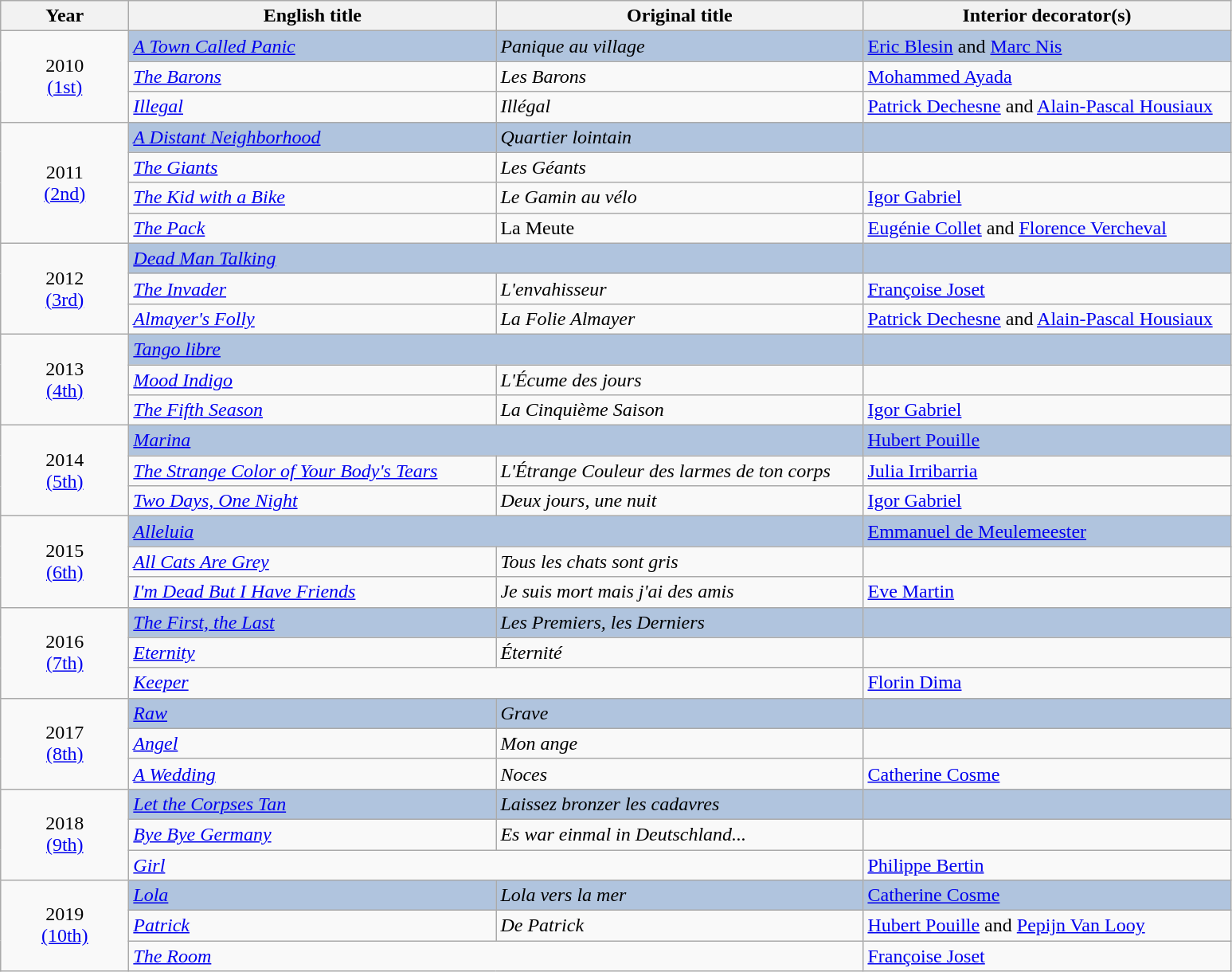<table class="wikitable">
<tr>
<th width="100"><strong>Year</strong></th>
<th width="300"><strong>English title</strong></th>
<th width="300"><strong>Original title</strong></th>
<th width="300"><strong>Interior decorator(s)</strong></th>
</tr>
<tr>
<td rowspan="3" style="text-align:center;">2010<br><a href='#'>(1st)</a></td>
<td style="background:#B0C4DE;"><em><a href='#'>A Town Called Panic</a></em></td>
<td style="background:#B0C4DE;"><em>Panique au village</em></td>
<td style="background:#B0C4DE;"><a href='#'>Eric Blesin</a> and <a href='#'>Marc Nis</a></td>
</tr>
<tr>
<td><em><a href='#'>The Barons</a></em></td>
<td><em>Les Barons</em></td>
<td><a href='#'>Mohammed Ayada</a></td>
</tr>
<tr>
<td><em><a href='#'>Illegal</a></em></td>
<td><em>Illégal</em></td>
<td><a href='#'>Patrick Dechesne</a> and <a href='#'>Alain-Pascal Housiaux</a></td>
</tr>
<tr>
<td rowspan="4" style="text-align:center;">2011<br><a href='#'>(2nd)</a></td>
<td style="background:#B0C4DE;"><em><a href='#'>A Distant Neighborhood</a></em></td>
<td style="background:#B0C4DE;"><em>Quartier lointain</em></td>
<td style="background:#B0C4DE;"></td>
</tr>
<tr>
<td><em><a href='#'>The Giants</a></em></td>
<td><em>Les Géants</em></td>
<td></td>
</tr>
<tr>
<td><em><a href='#'>The Kid with a Bike</a></em></td>
<td><em>Le Gamin au vélo</em></td>
<td><a href='#'>Igor Gabriel</a></td>
</tr>
<tr>
<td><em><a href='#'>The Pack</a></em></td>
<td>La Meute</td>
<td><a href='#'>Eugénie Collet</a> and <a href='#'>Florence Vercheval</a></td>
</tr>
<tr>
<td rowspan="3" style="text-align:center;">2012<br><a href='#'>(3rd)</a></td>
<td style="background:#B0C4DE;" colspan="2"><em><a href='#'>Dead Man Talking</a></em></td>
<td style="background:#B0C4DE;"></td>
</tr>
<tr>
<td><em><a href='#'>The Invader</a></em></td>
<td><em>L'envahisseur</em></td>
<td><a href='#'>Françoise Joset</a></td>
</tr>
<tr>
<td><em><a href='#'>Almayer's Folly</a></em></td>
<td><em>La Folie Almayer</em></td>
<td><a href='#'>Patrick Dechesne</a> and <a href='#'>Alain-Pascal Housiaux</a></td>
</tr>
<tr>
<td rowspan="3" style="text-align:center;">2013<br><a href='#'>(4th)</a></td>
<td style="background:#B0C4DE;" colspan="2"><em><a href='#'>Tango libre</a></em></td>
<td style="background:#B0C4DE;"></td>
</tr>
<tr>
<td><em><a href='#'>Mood Indigo</a></em></td>
<td><em>L'Écume des jours</em></td>
<td></td>
</tr>
<tr>
<td><em><a href='#'>The Fifth Season</a></em></td>
<td><em>La Cinquième Saison</em></td>
<td><a href='#'>Igor Gabriel</a></td>
</tr>
<tr>
<td rowspan="3" style="text-align:center;">2014<br><a href='#'>(5th)</a></td>
<td style="background:#B0C4DE;" colspan="2"><em><a href='#'>Marina</a></em></td>
<td style="background:#B0C4DE;"><a href='#'>Hubert Pouille</a></td>
</tr>
<tr>
<td><em><a href='#'>The Strange Color of Your Body's Tears</a></em></td>
<td><em>L'Étrange Couleur des larmes de ton corps</em></td>
<td><a href='#'>Julia Irribarria</a></td>
</tr>
<tr>
<td><em><a href='#'>Two Days, One Night</a></em></td>
<td><em>Deux jours, une nuit</em></td>
<td><a href='#'>Igor Gabriel</a></td>
</tr>
<tr>
<td rowspan="3" style="text-align:center;">2015<br><a href='#'>(6th)</a></td>
<td style="background:#B0C4DE;" colspan="2"><em><a href='#'>Alleluia</a></em></td>
<td style="background:#B0C4DE;"><a href='#'>Emmanuel de Meulemeester</a></td>
</tr>
<tr>
<td><em><a href='#'>All Cats Are Grey</a></em></td>
<td><em>Tous les chats sont gris</em></td>
<td></td>
</tr>
<tr>
<td><em><a href='#'>I'm Dead But I Have Friends</a></em></td>
<td><em>Je suis mort mais j'ai des amis</em></td>
<td><a href='#'>Eve Martin</a></td>
</tr>
<tr>
<td rowspan="3" style="text-align:center;">2016<br><a href='#'>(7th)</a></td>
<td style="background:#B0C4DE;"><em><a href='#'>The First, the Last</a></em></td>
<td style="background:#B0C4DE;"><em>Les Premiers, les Derniers</em></td>
<td style="background:#B0C4DE;"></td>
</tr>
<tr>
<td><em><a href='#'>Eternity</a></em></td>
<td><em>Éternité</em></td>
<td></td>
</tr>
<tr>
<td colspan="2"><em><a href='#'>Keeper</a></em></td>
<td><a href='#'>Florin Dima</a></td>
</tr>
<tr>
<td rowspan="3" style="text-align:center;">2017<br><a href='#'>(8th)</a></td>
<td style="background:#B0C4DE;"><em><a href='#'>Raw</a></em></td>
<td style="background:#B0C4DE;"><em>Grave</em></td>
<td style="background:#B0C4DE;"></td>
</tr>
<tr>
<td><em><a href='#'>Angel</a></em></td>
<td><em>Mon ange</em></td>
<td></td>
</tr>
<tr>
<td><em><a href='#'>A Wedding</a></em></td>
<td><em>Noces</em></td>
<td><a href='#'>Catherine Cosme</a></td>
</tr>
<tr>
<td rowspan="3" style="text-align:center;">2018<br><a href='#'>(9th)</a></td>
<td style="background:#B0C4DE;"><em><a href='#'>Let the Corpses Tan</a></em></td>
<td style="background:#B0C4DE;"><em>Laissez bronzer les cadavres</em></td>
<td style="background:#B0C4DE;"></td>
</tr>
<tr>
<td><em><a href='#'>Bye Bye Germany</a></em></td>
<td><em>Es war einmal in Deutschland...</em></td>
<td></td>
</tr>
<tr>
<td colspan="2"><em><a href='#'>Girl</a></em></td>
<td><a href='#'>Philippe Bertin</a></td>
</tr>
<tr>
<td rowspan="3" style="text-align:center;">2019<br><a href='#'>(10th)</a></td>
<td style="background:#B0C4DE;"><em><a href='#'>Lola</a></em></td>
<td style="background:#B0C4DE;"><em>Lola vers la mer</em></td>
<td style="background:#B0C4DE;"><a href='#'>Catherine Cosme</a></td>
</tr>
<tr>
<td><em><a href='#'>Patrick</a></em></td>
<td><em>De Patrick</em></td>
<td><a href='#'>Hubert Pouille</a> and <a href='#'>Pepijn Van Looy</a></td>
</tr>
<tr>
<td colspan="2"><em><a href='#'>The Room</a></em></td>
<td><a href='#'>Françoise Joset</a></td>
</tr>
</table>
